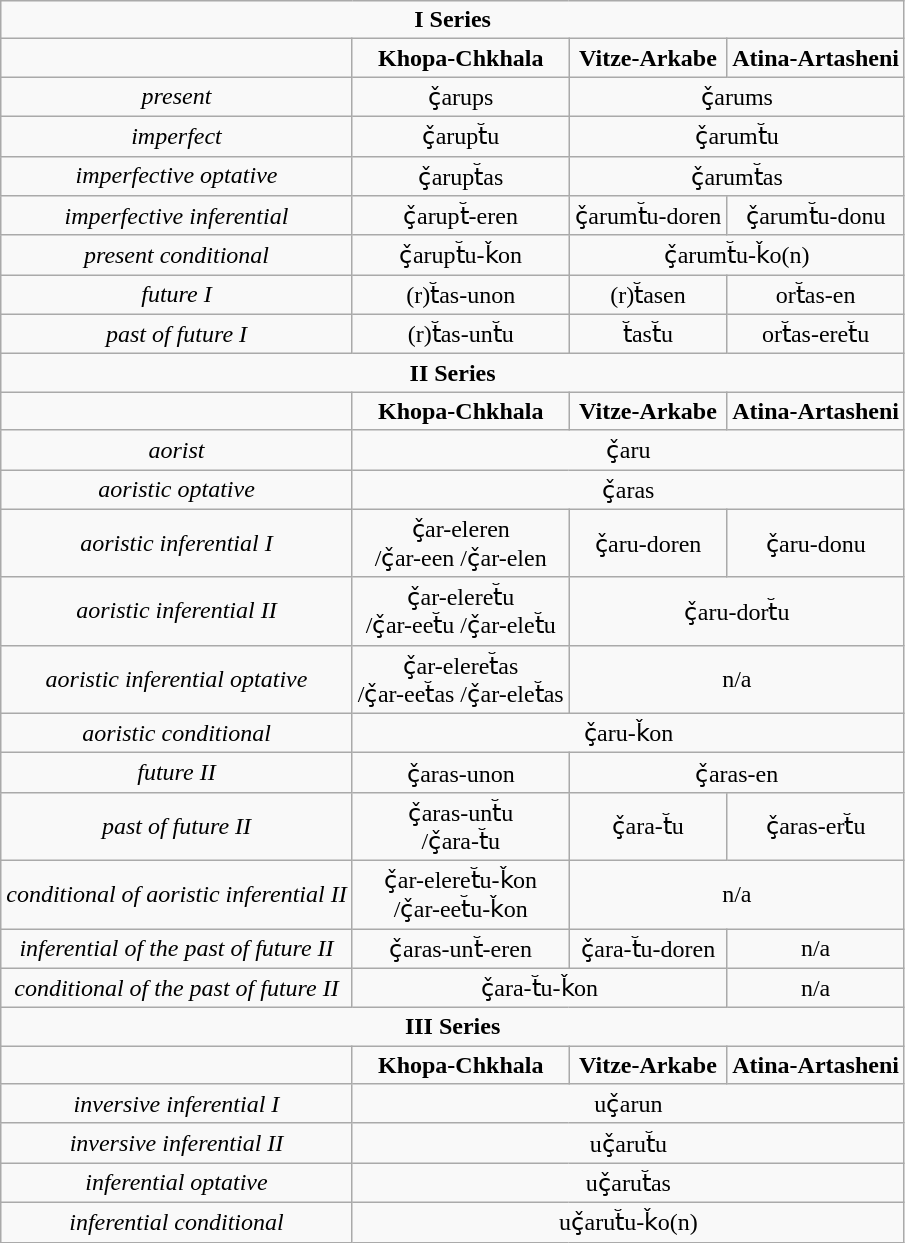<table class="wikitable" style="text-align:center;">
<tr>
<td colspan="4"><strong>I Series</strong></td>
</tr>
<tr>
<td></td>
<td><strong>Khopa-Chkhala</strong></td>
<td><strong>Vitze-Arkabe</strong></td>
<td><strong>Atina-Artasheni</strong></td>
</tr>
<tr>
<td><em>present</em></td>
<td>ç̌arups</td>
<td colspan="2">ç̌arums</td>
</tr>
<tr>
<td><em>imperfect</em></td>
<td>ç̌arupt̆u</td>
<td colspan="2">ç̌arumt̆u</td>
</tr>
<tr>
<td><em>imperfective optative</em></td>
<td>ç̌arupt̆as</td>
<td colspan="2">ç̌arumt̆as</td>
</tr>
<tr>
<td><em>imperfective inferential</em></td>
<td>ç̌arupt̆-eren</td>
<td>ç̌arumt̆u-doren</td>
<td>ç̌arumt̆u-donu</td>
</tr>
<tr>
<td><em>present conditional</em></td>
<td>ç̌arupt̆u-ǩon</td>
<td colspan="2">ç̌arumt̆u-ǩo(n)</td>
</tr>
<tr>
<td><em>future I</em></td>
<td>(r)t̆as-unon</td>
<td>(r)t̆asen</td>
<td>ort̆as-en</td>
</tr>
<tr>
<td><em>past of future I</em></td>
<td>(r)t̆as-unt̆u</td>
<td>t̆ast̆u</td>
<td>ort̆as-eret̆u</td>
</tr>
<tr>
<td colspan="4"><strong>II Series</strong></td>
</tr>
<tr>
<td></td>
<td><strong>Khopa-Chkhala</strong></td>
<td><strong>Vitze-Arkabe</strong></td>
<td><strong>Atina-Artasheni</strong></td>
</tr>
<tr>
<td><em>aorist</em></td>
<td colspan="3">ç̌aru</td>
</tr>
<tr>
<td><em>aoristic optative</em></td>
<td colspan="3">ç̌aras</td>
</tr>
<tr>
<td><em>aoristic inferential I</em></td>
<td>ç̌ar-eleren<br>/ç̌ar-een
/ç̌ar-elen</td>
<td>ç̌aru-doren</td>
<td>ç̌aru-donu</td>
</tr>
<tr>
<td><em>aoristic inferential II</em></td>
<td>ç̌ar-eleret̆u<br>/ç̌ar-eet̆u
/ç̌ar-elet̆u</td>
<td colspan="2">ç̌aru-dort̆u</td>
</tr>
<tr>
<td><em>aoristic inferential optative</em></td>
<td>ç̌ar-eleret̆as<br>/ç̌ar-eet̆as
/ç̌ar-elet̆as</td>
<td colspan="2">n/a</td>
</tr>
<tr>
<td><em>aoristic conditional</em></td>
<td colspan="3">ç̌aru-ǩon</td>
</tr>
<tr>
<td><em>future II</em></td>
<td>ç̌aras-unon</td>
<td colspan="2">ç̌aras-en</td>
</tr>
<tr>
<td><em>past of future II</em></td>
<td>ç̌aras-unt̆u<br>/ç̌ara-t̆u</td>
<td>ç̌ara-t̆u</td>
<td>ç̌aras-ert̆u</td>
</tr>
<tr>
<td><em>conditional of aoristic inferential II</em></td>
<td>ç̌ar-eleret̆u-ǩon<br>/ç̌ar-eet̆u-ǩon</td>
<td colspan="2">n/a</td>
</tr>
<tr>
<td><em>inferential of the past of future II</em></td>
<td>ç̌aras-unt̆-eren</td>
<td>ç̌ara-t̆u-doren</td>
<td>n/a</td>
</tr>
<tr>
<td><em>conditional of the past of future II</em></td>
<td colspan="2">ç̌ara-t̆u-ǩon</td>
<td>n/a</td>
</tr>
<tr>
<td colspan="4"><strong>III Series</strong></td>
</tr>
<tr>
<td></td>
<td><strong>Khopa-Chkhala</strong></td>
<td><strong>Vitze-Arkabe</strong></td>
<td><strong>Atina-Artasheni</strong></td>
</tr>
<tr>
<td><em>inversive inferential I</em></td>
<td colspan="3">uç̌arun</td>
</tr>
<tr>
<td><em>inversive inferential II</em></td>
<td colspan="3">uç̌arut̆u</td>
</tr>
<tr>
<td><em>inferential optative</em></td>
<td colspan="3">uç̌arut̆as</td>
</tr>
<tr>
<td><em>inferential conditional</em></td>
<td colspan="3">uç̌arut̆u-ǩo(n)</td>
</tr>
</table>
